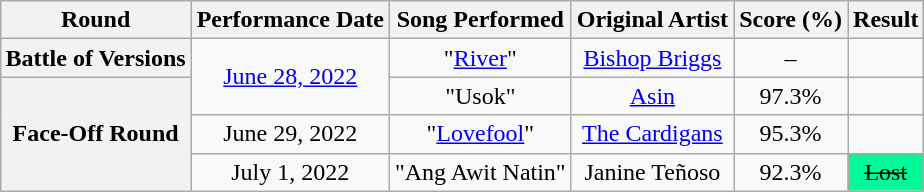<table class="wikitable sortable" style="margin:1em auto; text-align:center;">
<tr>
<th>Round</th>
<th>Performance Date</th>
<th>Song Performed</th>
<th>Original Artist</th>
<th>Score (%)</th>
<th>Result</th>
</tr>
<tr>
<th>Battle of Versions</th>
<td rowspan="2"><a href='#'>June 28, 2022</a></td>
<td>"<a href='#'>River</a>"</td>
<td><a href='#'>Bishop Briggs</a></td>
<td>–</td>
<td></td>
</tr>
<tr>
<th rowspan="3">Face-Off Round</th>
<td>"Usok"</td>
<td><a href='#'>Asin</a></td>
<td>97.3%</td>
<td></td>
</tr>
<tr>
<td>June 29, 2022</td>
<td>"<a href='#'>Lovefool</a>"</td>
<td><a href='#'>The Cardigans</a></td>
<td>95.3%</td>
<td></td>
</tr>
<tr>
<td>July 1, 2022</td>
<td>"Ang Awit Natin"</td>
<td>Janine Teñoso</td>
<td>92.3%</td>
<td style="background:#00FA9A;"><s>Lost</s></td>
</tr>
</table>
